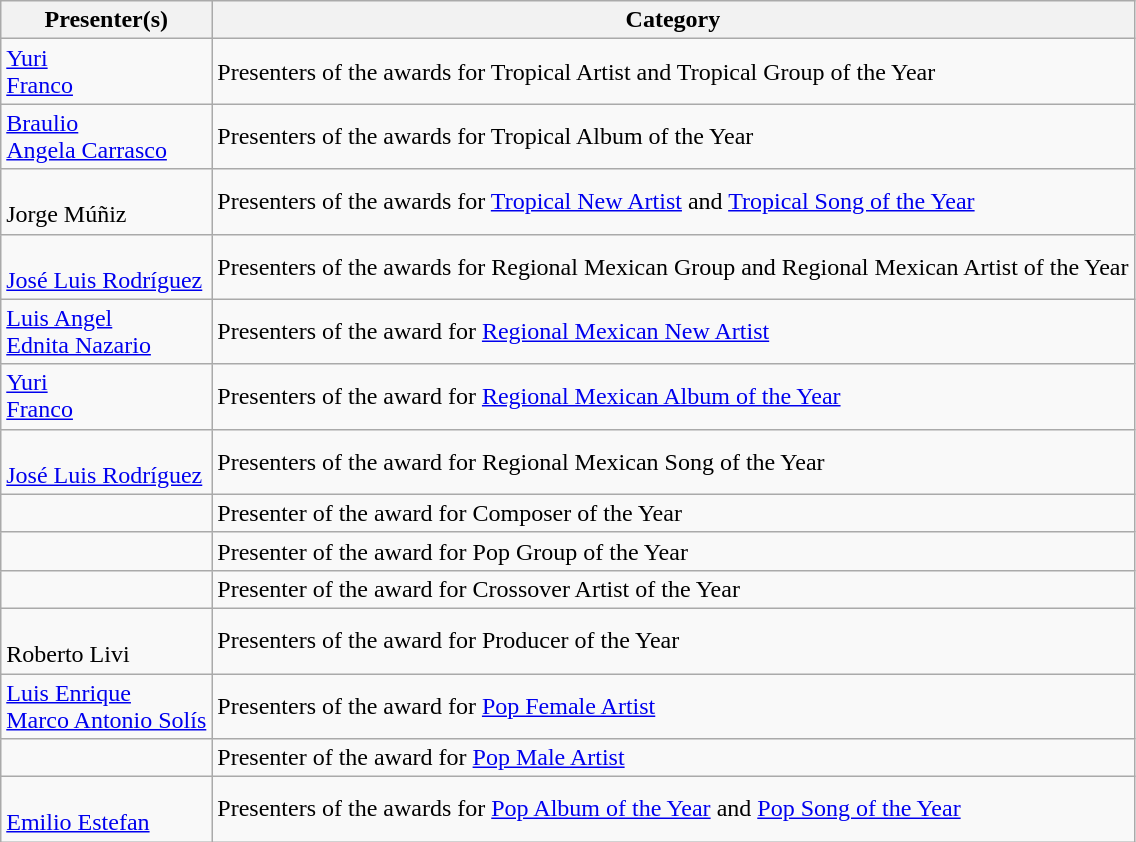<table class="wikitable sortable">
<tr>
<th>Presenter(s)</th>
<th>Category</th>
</tr>
<tr>
<td><a href='#'>Yuri</a><br><a href='#'>Franco</a></td>
<td>Presenters of the awards for Tropical Artist and Tropical Group of the Year</td>
</tr>
<tr>
<td><a href='#'>Braulio</a><br><a href='#'>Angela Carrasco</a></td>
<td>Presenters of the awards for Tropical Album of the Year</td>
</tr>
<tr>
<td><br>Jorge Múñiz</td>
<td>Presenters of the awards for <a href='#'>Tropical New Artist</a> and <a href='#'>Tropical Song of the Year</a></td>
</tr>
<tr>
<td><br><a href='#'>José Luis Rodríguez</a></td>
<td>Presenters of the awards for Regional Mexican Group and Regional Mexican Artist of the Year</td>
</tr>
<tr>
<td><a href='#'>Luis Angel</a><br><a href='#'>Ednita Nazario</a></td>
<td>Presenters of the award for <a href='#'>Regional Mexican New Artist</a></td>
</tr>
<tr>
<td><a href='#'>Yuri</a><br><a href='#'>Franco</a></td>
<td>Presenters of the award for <a href='#'>Regional Mexican Album of the Year</a></td>
</tr>
<tr>
<td><br><a href='#'>José Luis Rodríguez</a></td>
<td>Presenters of the award for Regional Mexican Song of the Year</td>
</tr>
<tr>
<td></td>
<td>Presenter of the award for Composer of the Year</td>
</tr>
<tr>
<td></td>
<td>Presenter of the award for Pop Group of the Year</td>
</tr>
<tr>
<td></td>
<td>Presenter of the award for Crossover Artist of the Year</td>
</tr>
<tr>
<td><br>Roberto Livi</td>
<td>Presenters of the award for Producer of the Year</td>
</tr>
<tr>
<td><a href='#'>Luis Enrique</a><br><a href='#'>Marco Antonio Solís</a></td>
<td>Presenters of the award for <a href='#'>Pop Female Artist</a></td>
</tr>
<tr>
<td></td>
<td>Presenter of the award for <a href='#'>Pop Male Artist</a></td>
</tr>
<tr>
<td><br><a href='#'>Emilio Estefan</a></td>
<td>Presenters of the awards for <a href='#'>Pop Album of the Year</a> and <a href='#'>Pop Song of the Year</a></td>
</tr>
</table>
